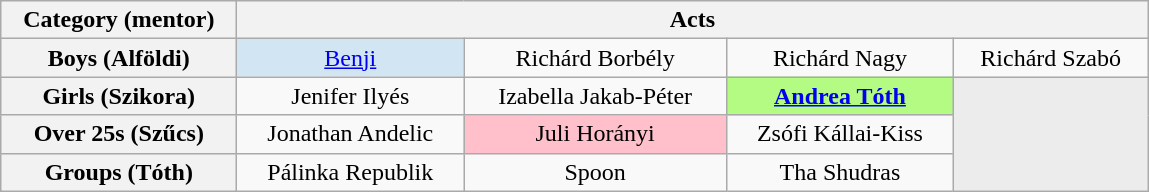<table class="wikitable" style="text-align:center">
<tr>
<th spope="col" style="width:150px;">Category (mentor)</th>
<th scope="col" colspan="4" style="width:600px;">Acts</th>
</tr>
<tr>
<th scope="col">Boys (Alföldi)</th>
<td bgcolor="#d1e5f3"><a href='#'>Benji</a></td>
<td>Richárd Borbély</td>
<td>Richárd Nagy</td>
<td>Richárd Szabó</td>
</tr>
<tr>
<th scope="col">Girls (Szikora)</th>
<td>Jenifer Ilyés</td>
<td>Izabella Jakab-Péter</td>
<td bgcolor="#B4FB84"><strong><a href='#'>Andrea Tóth</a></strong></td>
<td rowspan=3 bgcolor="ececec"></td>
</tr>
<tr>
<th scope="col">Over 25s (Szűcs)</th>
<td>Jonathan Andelic</td>
<td bgcolor="pink">Juli Horányi</td>
<td>Zsófi Kállai-Kiss</td>
</tr>
<tr>
<th scope="col">Groups (Tóth)</th>
<td>Pálinka Republik</td>
<td>Spoon</td>
<td>Tha Shudras</td>
</tr>
</table>
